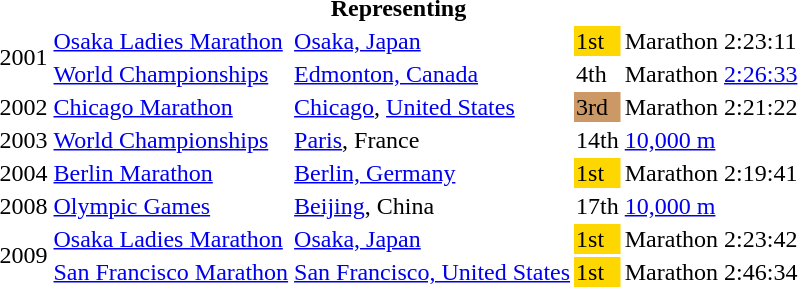<table>
<tr>
<th colspan="6">Representing </th>
</tr>
<tr>
<td rowspan=2>2001</td>
<td><a href='#'>Osaka Ladies Marathon</a></td>
<td><a href='#'>Osaka, Japan</a></td>
<td bgcolor="gold">1st</td>
<td>Marathon</td>
<td>2:23:11</td>
</tr>
<tr>
<td><a href='#'>World Championships</a></td>
<td><a href='#'>Edmonton, Canada</a></td>
<td>4th</td>
<td>Marathon</td>
<td><a href='#'>2:26:33</a></td>
</tr>
<tr>
<td>2002</td>
<td><a href='#'>Chicago Marathon</a></td>
<td><a href='#'>Chicago</a>, <a href='#'>United States</a></td>
<td bgcolor="cc9966">3rd</td>
<td>Marathon</td>
<td>2:21:22</td>
</tr>
<tr>
<td>2003</td>
<td><a href='#'>World Championships</a></td>
<td><a href='#'>Paris</a>, France</td>
<td>14th</td>
<td><a href='#'>10,000 m</a></td>
</tr>
<tr>
<td>2004</td>
<td><a href='#'>Berlin Marathon</a></td>
<td><a href='#'>Berlin, Germany</a></td>
<td bgcolor="gold">1st</td>
<td>Marathon</td>
<td>2:19:41</td>
</tr>
<tr>
<td>2008</td>
<td><a href='#'>Olympic Games</a></td>
<td><a href='#'>Beijing</a>, China</td>
<td>17th</td>
<td><a href='#'>10,000 m</a></td>
</tr>
<tr>
<td rowspan=2>2009</td>
<td><a href='#'>Osaka Ladies Marathon</a></td>
<td><a href='#'>Osaka, Japan</a></td>
<td bgcolor="gold">1st</td>
<td>Marathon</td>
<td>2:23:42</td>
</tr>
<tr>
<td><a href='#'>San Francisco Marathon</a></td>
<td><a href='#'>San Francisco, United States</a></td>
<td bgcolor=gold>1st</td>
<td>Marathon</td>
<td>2:46:34</td>
</tr>
</table>
